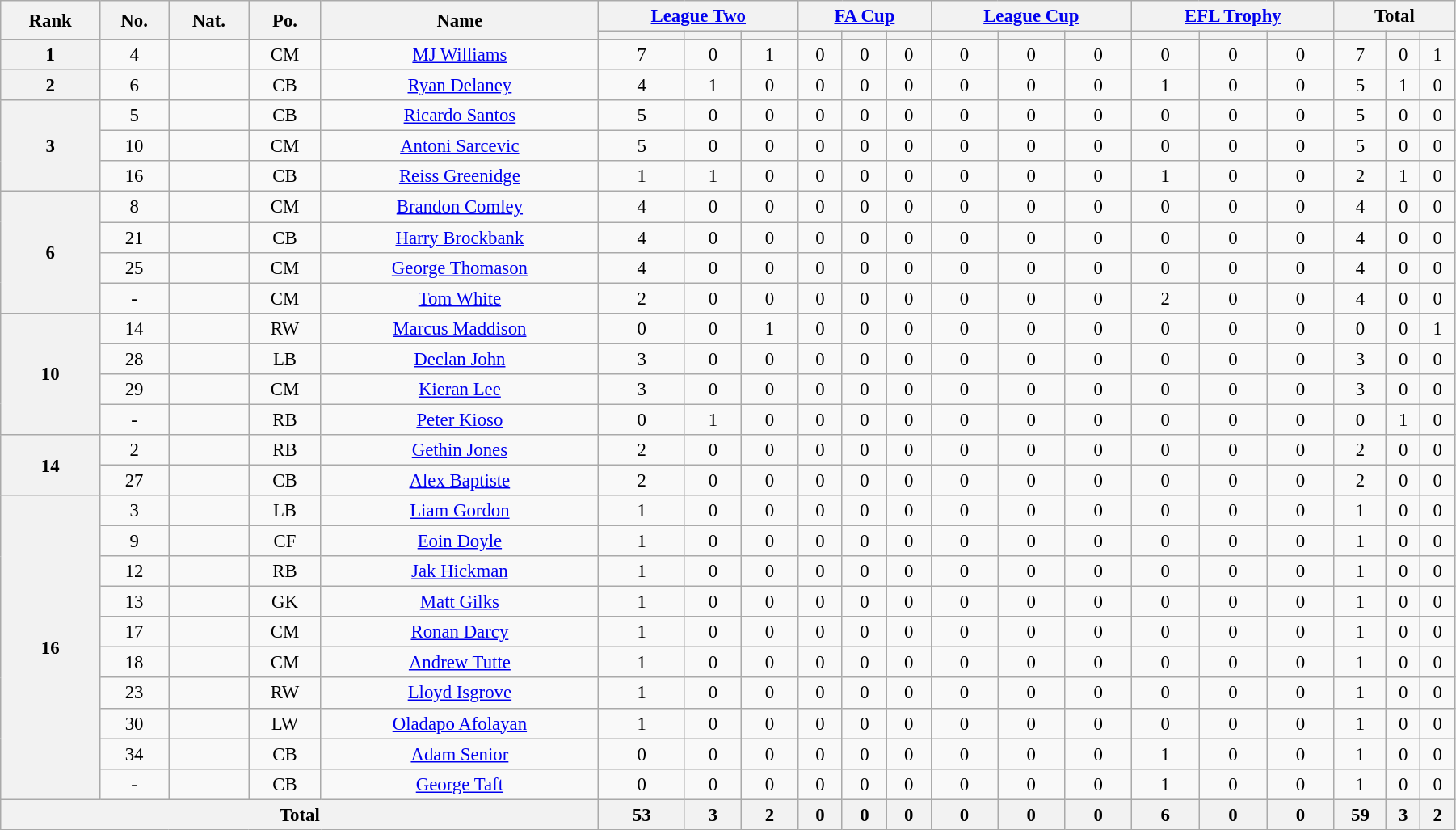<table class="wikitable" style="text-align:center; font-size:95%; width:95%;">
<tr>
<th rowspan=2>Rank</th>
<th rowspan=2>No.</th>
<th rowspan=2>Nat.</th>
<th rowspan=2>Po.</th>
<th rowspan=2>Name</th>
<th colspan=3><a href='#'>League Two</a></th>
<th colspan=3><a href='#'>FA Cup</a></th>
<th colspan=3><a href='#'>League Cup</a></th>
<th colspan=3><a href='#'>EFL Trophy</a></th>
<th colspan=3>Total</th>
</tr>
<tr>
<th></th>
<th></th>
<th></th>
<th></th>
<th></th>
<th></th>
<th></th>
<th></th>
<th></th>
<th></th>
<th></th>
<th></th>
<th></th>
<th></th>
<th></th>
</tr>
<tr>
<th rowspan=1>1</th>
<td>4</td>
<td></td>
<td>CM</td>
<td><a href='#'>MJ Williams</a></td>
<td>7</td>
<td>0</td>
<td>1</td>
<td>0</td>
<td>0</td>
<td>0</td>
<td>0</td>
<td>0</td>
<td>0</td>
<td>0</td>
<td>0</td>
<td>0</td>
<td>7</td>
<td>0</td>
<td>1</td>
</tr>
<tr>
<th rowspan=1>2</th>
<td>6</td>
<td></td>
<td>CB</td>
<td><a href='#'>Ryan Delaney</a></td>
<td>4</td>
<td>1</td>
<td>0</td>
<td>0</td>
<td>0</td>
<td>0</td>
<td>0</td>
<td>0</td>
<td>0</td>
<td>1</td>
<td>0</td>
<td>0</td>
<td>5</td>
<td>1</td>
<td>0</td>
</tr>
<tr>
<th rowspan=3>3</th>
<td>5</td>
<td></td>
<td>CB</td>
<td><a href='#'>Ricardo Santos</a></td>
<td>5</td>
<td>0</td>
<td>0</td>
<td>0</td>
<td>0</td>
<td>0</td>
<td>0</td>
<td>0</td>
<td>0</td>
<td>0</td>
<td>0</td>
<td>0</td>
<td>5</td>
<td>0</td>
<td>0</td>
</tr>
<tr>
<td>10</td>
<td></td>
<td>CM</td>
<td><a href='#'>Antoni Sarcevic</a></td>
<td>5</td>
<td>0</td>
<td>0</td>
<td>0</td>
<td>0</td>
<td>0</td>
<td>0</td>
<td>0</td>
<td>0</td>
<td>0</td>
<td>0</td>
<td>0</td>
<td>5</td>
<td>0</td>
<td>0</td>
</tr>
<tr>
<td>16</td>
<td></td>
<td>CB</td>
<td><a href='#'>Reiss Greenidge</a></td>
<td>1</td>
<td>1</td>
<td>0</td>
<td>0</td>
<td>0</td>
<td>0</td>
<td>0</td>
<td>0</td>
<td>0</td>
<td>1</td>
<td>0</td>
<td>0</td>
<td>2</td>
<td>1</td>
<td>0</td>
</tr>
<tr>
<th rowspan=4>6</th>
<td>8</td>
<td></td>
<td>CM</td>
<td><a href='#'>Brandon Comley</a></td>
<td>4</td>
<td>0</td>
<td>0</td>
<td>0</td>
<td>0</td>
<td>0</td>
<td>0</td>
<td>0</td>
<td>0</td>
<td>0</td>
<td>0</td>
<td>0</td>
<td>4</td>
<td>0</td>
<td>0</td>
</tr>
<tr>
<td>21</td>
<td></td>
<td>CB</td>
<td><a href='#'>Harry Brockbank</a></td>
<td>4</td>
<td>0</td>
<td>0</td>
<td>0</td>
<td>0</td>
<td>0</td>
<td>0</td>
<td>0</td>
<td>0</td>
<td>0</td>
<td>0</td>
<td>0</td>
<td>4</td>
<td>0</td>
<td>0</td>
</tr>
<tr>
<td>25</td>
<td></td>
<td>CM</td>
<td><a href='#'>George Thomason</a></td>
<td>4</td>
<td>0</td>
<td>0</td>
<td>0</td>
<td>0</td>
<td>0</td>
<td>0</td>
<td>0</td>
<td>0</td>
<td>0</td>
<td>0</td>
<td>0</td>
<td>4</td>
<td>0</td>
<td>0</td>
</tr>
<tr>
<td>-</td>
<td></td>
<td>CM</td>
<td><a href='#'>Tom White</a></td>
<td>2</td>
<td>0</td>
<td>0</td>
<td>0</td>
<td>0</td>
<td>0</td>
<td>0</td>
<td>0</td>
<td>0</td>
<td>2</td>
<td>0</td>
<td>0</td>
<td>4</td>
<td>0</td>
<td>0</td>
</tr>
<tr>
<th rowspan=4>10</th>
<td>14</td>
<td></td>
<td>RW</td>
<td><a href='#'>Marcus Maddison</a></td>
<td>0</td>
<td>0</td>
<td>1</td>
<td>0</td>
<td>0</td>
<td>0</td>
<td>0</td>
<td>0</td>
<td>0</td>
<td>0</td>
<td>0</td>
<td>0</td>
<td>0</td>
<td>0</td>
<td>1</td>
</tr>
<tr>
<td>28</td>
<td></td>
<td>LB</td>
<td><a href='#'>Declan John</a></td>
<td>3</td>
<td>0</td>
<td>0</td>
<td>0</td>
<td>0</td>
<td>0</td>
<td>0</td>
<td>0</td>
<td>0</td>
<td>0</td>
<td>0</td>
<td>0</td>
<td>3</td>
<td>0</td>
<td>0</td>
</tr>
<tr>
<td>29</td>
<td></td>
<td>CM</td>
<td><a href='#'>Kieran Lee</a></td>
<td>3</td>
<td>0</td>
<td>0</td>
<td>0</td>
<td>0</td>
<td>0</td>
<td>0</td>
<td>0</td>
<td>0</td>
<td>0</td>
<td>0</td>
<td>0</td>
<td>3</td>
<td>0</td>
<td>0</td>
</tr>
<tr>
<td>-</td>
<td></td>
<td>RB</td>
<td><a href='#'>Peter Kioso</a></td>
<td>0</td>
<td>1</td>
<td>0</td>
<td>0</td>
<td>0</td>
<td>0</td>
<td>0</td>
<td>0</td>
<td>0</td>
<td>0</td>
<td>0</td>
<td>0</td>
<td>0</td>
<td>1</td>
<td>0</td>
</tr>
<tr>
<th rowspan=2>14</th>
<td>2</td>
<td></td>
<td>RB</td>
<td><a href='#'>Gethin Jones</a></td>
<td>2</td>
<td>0</td>
<td>0</td>
<td>0</td>
<td>0</td>
<td>0</td>
<td>0</td>
<td>0</td>
<td>0</td>
<td>0</td>
<td>0</td>
<td>0</td>
<td>2</td>
<td>0</td>
<td>0</td>
</tr>
<tr>
<td>27</td>
<td></td>
<td>CB</td>
<td><a href='#'>Alex Baptiste</a></td>
<td>2</td>
<td>0</td>
<td>0</td>
<td>0</td>
<td>0</td>
<td>0</td>
<td>0</td>
<td>0</td>
<td>0</td>
<td>0</td>
<td>0</td>
<td>0</td>
<td>2</td>
<td>0</td>
<td>0</td>
</tr>
<tr>
<th rowspan=10>16</th>
<td>3</td>
<td></td>
<td>LB</td>
<td><a href='#'>Liam Gordon</a></td>
<td>1</td>
<td>0</td>
<td>0</td>
<td>0</td>
<td>0</td>
<td>0</td>
<td>0</td>
<td>0</td>
<td>0</td>
<td>0</td>
<td>0</td>
<td>0</td>
<td>1</td>
<td>0</td>
<td>0</td>
</tr>
<tr>
<td>9</td>
<td></td>
<td>CF</td>
<td><a href='#'>Eoin Doyle</a></td>
<td>1</td>
<td>0</td>
<td>0</td>
<td>0</td>
<td>0</td>
<td>0</td>
<td>0</td>
<td>0</td>
<td>0</td>
<td>0</td>
<td>0</td>
<td>0</td>
<td>1</td>
<td>0</td>
<td>0</td>
</tr>
<tr>
<td>12</td>
<td></td>
<td>RB</td>
<td><a href='#'>Jak Hickman</a></td>
<td>1</td>
<td>0</td>
<td>0</td>
<td>0</td>
<td>0</td>
<td>0</td>
<td>0</td>
<td>0</td>
<td>0</td>
<td>0</td>
<td>0</td>
<td>0</td>
<td>1</td>
<td>0</td>
<td>0</td>
</tr>
<tr>
<td>13</td>
<td></td>
<td>GK</td>
<td><a href='#'>Matt Gilks</a></td>
<td>1</td>
<td>0</td>
<td>0</td>
<td>0</td>
<td>0</td>
<td>0</td>
<td>0</td>
<td>0</td>
<td>0</td>
<td>0</td>
<td>0</td>
<td>0</td>
<td>1</td>
<td>0</td>
<td>0</td>
</tr>
<tr>
<td>17</td>
<td></td>
<td>CM</td>
<td><a href='#'>Ronan Darcy</a></td>
<td>1</td>
<td>0</td>
<td>0</td>
<td>0</td>
<td>0</td>
<td>0</td>
<td>0</td>
<td>0</td>
<td>0</td>
<td>0</td>
<td>0</td>
<td>0</td>
<td>1</td>
<td>0</td>
<td>0</td>
</tr>
<tr>
<td>18</td>
<td></td>
<td>CM</td>
<td><a href='#'>Andrew Tutte</a></td>
<td>1</td>
<td>0</td>
<td>0</td>
<td>0</td>
<td>0</td>
<td>0</td>
<td>0</td>
<td>0</td>
<td>0</td>
<td>0</td>
<td>0</td>
<td>0</td>
<td>1</td>
<td>0</td>
<td>0</td>
</tr>
<tr>
<td>23</td>
<td></td>
<td>RW</td>
<td><a href='#'>Lloyd Isgrove</a></td>
<td>1</td>
<td>0</td>
<td>0</td>
<td>0</td>
<td>0</td>
<td>0</td>
<td>0</td>
<td>0</td>
<td>0</td>
<td>0</td>
<td>0</td>
<td>0</td>
<td>1</td>
<td>0</td>
<td>0</td>
</tr>
<tr>
<td>30</td>
<td></td>
<td>LW</td>
<td><a href='#'>Oladapo Afolayan</a></td>
<td>1</td>
<td>0</td>
<td>0</td>
<td>0</td>
<td>0</td>
<td>0</td>
<td>0</td>
<td>0</td>
<td>0</td>
<td>0</td>
<td>0</td>
<td>0</td>
<td>1</td>
<td>0</td>
<td>0</td>
</tr>
<tr>
<td>34</td>
<td></td>
<td>CB</td>
<td><a href='#'>Adam Senior</a></td>
<td>0</td>
<td>0</td>
<td>0</td>
<td>0</td>
<td>0</td>
<td>0</td>
<td>0</td>
<td>0</td>
<td>0</td>
<td>1</td>
<td>0</td>
<td>0</td>
<td>1</td>
<td>0</td>
<td>0</td>
</tr>
<tr>
<td>-</td>
<td></td>
<td>CB</td>
<td><a href='#'>George Taft</a></td>
<td>0</td>
<td>0</td>
<td>0</td>
<td>0</td>
<td>0</td>
<td>0</td>
<td>0</td>
<td>0</td>
<td>0</td>
<td>1</td>
<td>0</td>
<td>0</td>
<td>1</td>
<td>0</td>
<td>0</td>
</tr>
<tr>
<th colspan=5>Total</th>
<th>53</th>
<th>3</th>
<th>2</th>
<th>0</th>
<th>0</th>
<th>0</th>
<th>0</th>
<th>0</th>
<th>0</th>
<th>6</th>
<th>0</th>
<th>0</th>
<th>59</th>
<th>3</th>
<th>2</th>
</tr>
</table>
